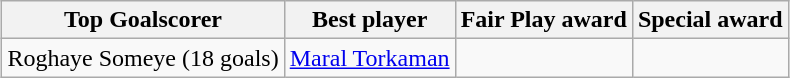<table class="wikitable" style="text-align: center; margin: 0 auto;">
<tr>
<th>Top Goalscorer</th>
<th>Best player</th>
<th>Fair Play award</th>
<th>Special award</th>
</tr>
<tr>
<td> Roghaye Someye (18 goals)</td>
<td> <a href='#'>Maral Torkaman</a></td>
<td></td>
<td></td>
</tr>
</table>
